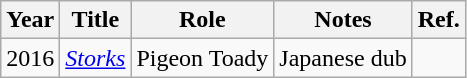<table class="wikitable">
<tr>
<th>Year</th>
<th>Title</th>
<th>Role</th>
<th>Notes</th>
<th>Ref.</th>
</tr>
<tr>
<td>2016</td>
<td><em><a href='#'>Storks</a></em></td>
<td>Pigeon Toady</td>
<td>Japanese dub</td>
<td></td>
</tr>
</table>
